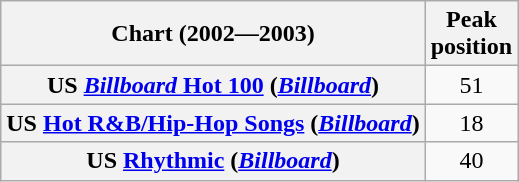<table class="wikitable sortable plainrowheaders" style="text-align:center">
<tr>
<th scope="col">Chart (2002—2003)</th>
<th scope="col">Peak<br>position</th>
</tr>
<tr>
<th scope=row>US <a href='#'><em>Billboard</em> Hot 100</a> (<em><a href='#'>Billboard</a></em>)</th>
<td>51</td>
</tr>
<tr>
<th scope=row>US <a href='#'>Hot R&B/Hip-Hop Songs</a> (<em><a href='#'>Billboard</a></em>)</th>
<td>18</td>
</tr>
<tr>
<th scope=row>US <a href='#'>Rhythmic</a> (<em><a href='#'>Billboard</a></em>)</th>
<td>40</td>
</tr>
</table>
